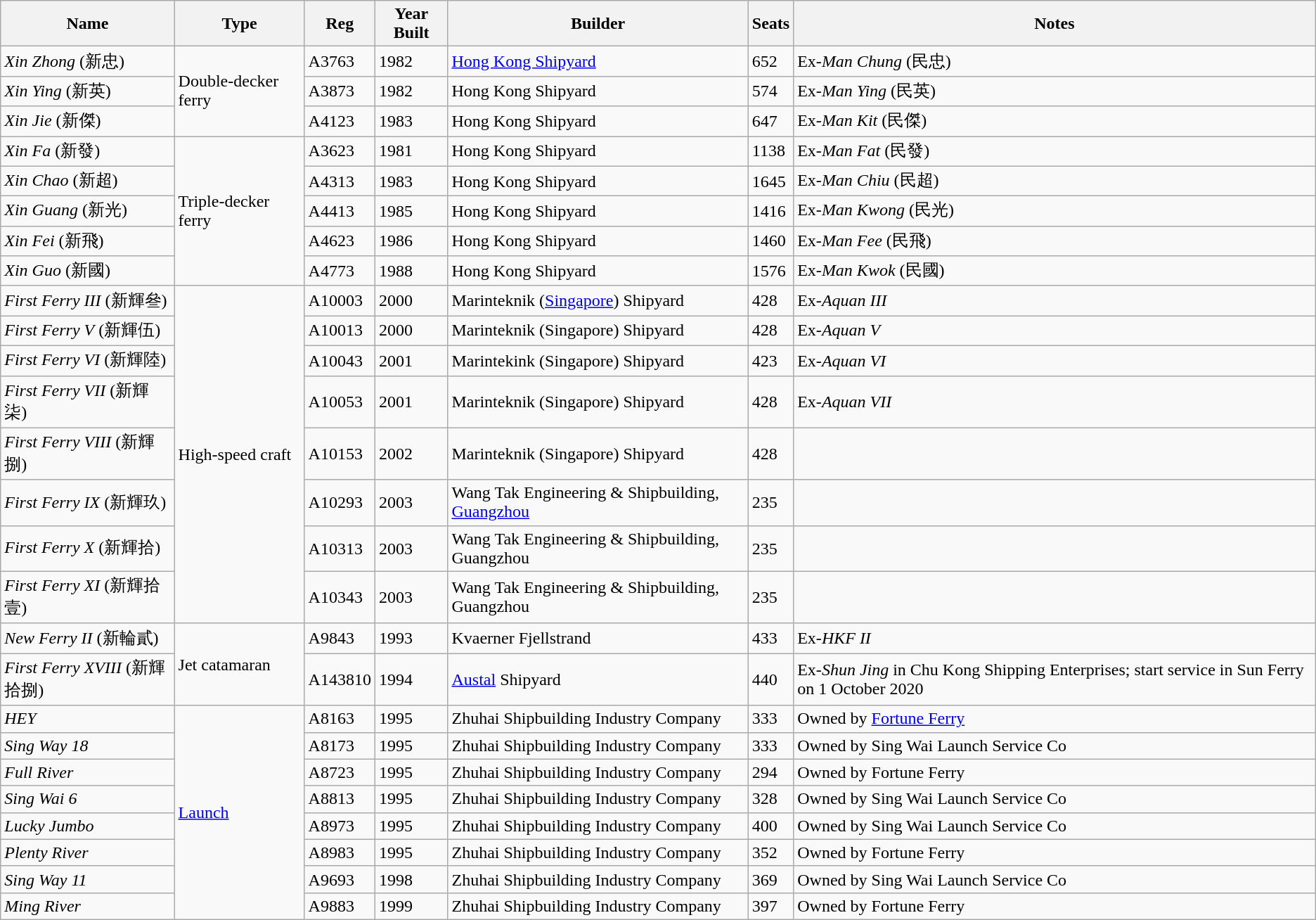<table class="wikitable">
<tr>
<th>Name</th>
<th>Type</th>
<th>Reg</th>
<th>Year Built</th>
<th>Builder</th>
<th>Seats</th>
<th>Notes</th>
</tr>
<tr>
<td><em>Xin Zhong</em> (新忠)</td>
<td rowspan=3>Double-decker ferry</td>
<td>A3763</td>
<td>1982</td>
<td><a href='#'>Hong Kong Shipyard</a></td>
<td>652</td>
<td>Ex-<em>Man Chung</em> (民忠)</td>
</tr>
<tr>
<td><em>Xin Ying</em> (新英)</td>
<td>A3873</td>
<td>1982</td>
<td>Hong Kong Shipyard</td>
<td>574</td>
<td>Ex-<em>Man Ying</em> (民英)</td>
</tr>
<tr>
<td><em>Xin Jie</em> (新傑)</td>
<td>A4123</td>
<td>1983</td>
<td>Hong Kong Shipyard</td>
<td>647</td>
<td>Ex-<em>Man Kit</em> (民傑)</td>
</tr>
<tr>
<td><em>Xin Fa</em> (新發)</td>
<td rowspan=5>Triple-decker ferry</td>
<td>A3623</td>
<td>1981</td>
<td>Hong Kong Shipyard</td>
<td>1138</td>
<td>Ex-<em>Man Fat</em> (民發)</td>
</tr>
<tr>
<td><em>Xin Chao</em> (新超)</td>
<td>A4313</td>
<td>1983</td>
<td>Hong Kong Shipyard</td>
<td>1645</td>
<td>Ex-<em>Man Chiu</em> (民超)</td>
</tr>
<tr>
<td><em>Xin Guang</em> (新光)</td>
<td>A4413</td>
<td>1985</td>
<td>Hong Kong Shipyard</td>
<td>1416</td>
<td>Ex-<em>Man Kwong</em> (民光)</td>
</tr>
<tr>
<td><em>Xin Fei</em> (新飛)</td>
<td>A4623</td>
<td>1986</td>
<td>Hong Kong Shipyard</td>
<td>1460</td>
<td>Ex-<em>Man Fee</em> (民飛)</td>
</tr>
<tr>
<td><em>Xin Guo</em> (新國)</td>
<td>A4773</td>
<td>1988</td>
<td>Hong Kong Shipyard</td>
<td>1576</td>
<td>Ex-<em>Man Kwok</em> (民國)</td>
</tr>
<tr>
<td><em>First Ferry III</em> (新輝叄)</td>
<td rowspan=8>High-speed craft</td>
<td>A10003</td>
<td>2000</td>
<td>Marinteknik (<a href='#'>Singapore</a>) Shipyard</td>
<td>428</td>
<td>Ex-<em>Aquan III</em></td>
</tr>
<tr>
<td><em>First Ferry V</em> (新輝伍)</td>
<td>A10013</td>
<td>2000</td>
<td>Marinteknik (Singapore) Shipyard</td>
<td>428</td>
<td>Ex-<em>Aquan V</em></td>
</tr>
<tr>
<td><em>First Ferry VI</em> (新輝陸)</td>
<td>A10043</td>
<td>2001</td>
<td>Marintekink (Singapore) Shipyard</td>
<td>423</td>
<td>Ex-<em>Aquan VI</em></td>
</tr>
<tr>
<td><em>First Ferry VII</em> (新輝柒)</td>
<td>A10053</td>
<td>2001</td>
<td>Marinteknik (Singapore) Shipyard</td>
<td>428</td>
<td>Ex-<em>Aquan VII</em></td>
</tr>
<tr>
<td><em>First Ferry VIII</em> (新輝捌)</td>
<td>A10153</td>
<td>2002</td>
<td>Marinteknik (Singapore) Shipyard</td>
<td>428</td>
<td></td>
</tr>
<tr>
<td><em>First Ferry IX</em> (新輝玖)</td>
<td>A10293</td>
<td>2003</td>
<td>Wang Tak Engineering & Shipbuilding, <a href='#'>Guangzhou</a></td>
<td>235</td>
<td></td>
</tr>
<tr>
<td><em>First Ferry X</em> (新輝拾)</td>
<td>A10313</td>
<td>2003</td>
<td>Wang Tak Engineering & Shipbuilding, Guangzhou</td>
<td>235</td>
<td></td>
</tr>
<tr>
<td><em>First Ferry XI</em> (新輝拾壹)</td>
<td>A10343</td>
<td>2003</td>
<td>Wang Tak Engineering & Shipbuilding, Guangzhou</td>
<td>235</td>
<td></td>
</tr>
<tr>
<td><em>New Ferry II</em> (新輪貳)</td>
<td rowspan=2>Jet catamaran</td>
<td>A9843</td>
<td>1993</td>
<td>Kvaerner Fjellstrand</td>
<td>433</td>
<td>Ex-<em>HKF II</em></td>
</tr>
<tr>
<td><em>First Ferry XVIII</em> (新輝拾捌)</td>
<td>A143810</td>
<td>1994</td>
<td><a href='#'>Austal</a> Shipyard</td>
<td>440</td>
<td>Ex-<em>Shun Jing</em> in Chu Kong Shipping Enterprises; start service in Sun Ferry on 1 October 2020</td>
</tr>
<tr>
<td><em>HEY</em></td>
<td rowspan=8><a href='#'>Launch</a></td>
<td>A8163</td>
<td>1995</td>
<td>Zhuhai Shipbuilding Industry Company</td>
<td>333</td>
<td>Owned by <a href='#'>Fortune Ferry</a></td>
</tr>
<tr>
<td><em>Sing Way 18</em></td>
<td>A8173</td>
<td>1995</td>
<td>Zhuhai Shipbuilding Industry Company</td>
<td>333</td>
<td>Owned by Sing Wai Launch Service Co</td>
</tr>
<tr>
<td><em>Full River</em></td>
<td>A8723</td>
<td>1995</td>
<td>Zhuhai Shipbuilding Industry Company</td>
<td>294</td>
<td>Owned by Fortune Ferry</td>
</tr>
<tr>
<td><em>Sing Wai 6</em></td>
<td>A8813</td>
<td>1995</td>
<td>Zhuhai Shipbuilding Industry Company</td>
<td>328</td>
<td>Owned by Sing Wai Launch Service Co</td>
</tr>
<tr>
<td><em>Lucky Jumbo</em></td>
<td>A8973</td>
<td>1995</td>
<td>Zhuhai Shipbuilding Industry Company</td>
<td>400</td>
<td>Owned by Sing Wai Launch Service Co</td>
</tr>
<tr>
<td><em>Plenty River</em></td>
<td>A8983</td>
<td>1995</td>
<td>Zhuhai Shipbuilding Industry Company</td>
<td>352</td>
<td>Owned by Fortune Ferry</td>
</tr>
<tr>
<td><em>Sing Way 11</em></td>
<td>A9693</td>
<td>1998</td>
<td>Zhuhai Shipbuilding Industry Company</td>
<td>369</td>
<td>Owned by Sing Wai Launch Service Co</td>
</tr>
<tr>
<td><em>Ming River</em></td>
<td>A9883</td>
<td>1999</td>
<td>Zhuhai Shipbuilding Industry Company</td>
<td>397</td>
<td>Owned by Fortune Ferry</td>
</tr>
</table>
